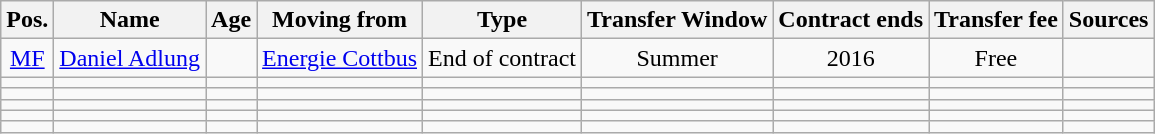<table class="wikitable" style="text-align: center">
<tr>
<th>Pos.</th>
<th>Name</th>
<th>Age</th>
<th>Moving from</th>
<th>Type</th>
<th>Transfer Window</th>
<th>Contract ends</th>
<th>Transfer fee</th>
<th>Sources</th>
</tr>
<tr>
<td><a href='#'>MF</a></td>
<td><a href='#'>Daniel Adlung</a></td>
<td></td>
<td><a href='#'>Energie Cottbus</a></td>
<td>End of contract</td>
<td>Summer</td>
<td>2016</td>
<td>Free</td>
<td></td>
</tr>
<tr>
<td></td>
<td></td>
<td></td>
<td></td>
<td></td>
<td></td>
<td></td>
<td></td>
<td></td>
</tr>
<tr>
<td></td>
<td></td>
<td></td>
<td></td>
<td></td>
<td></td>
<td></td>
<td></td>
<td></td>
</tr>
<tr>
<td></td>
<td></td>
<td></td>
<td></td>
<td></td>
<td></td>
<td></td>
<td></td>
<td></td>
</tr>
<tr>
<td></td>
<td></td>
<td></td>
<td></td>
<td></td>
<td></td>
<td></td>
<td></td>
<td></td>
</tr>
<tr>
<td></td>
<td></td>
<td></td>
<td></td>
<td></td>
<td></td>
<td></td>
<td></td>
<td></td>
</tr>
</table>
